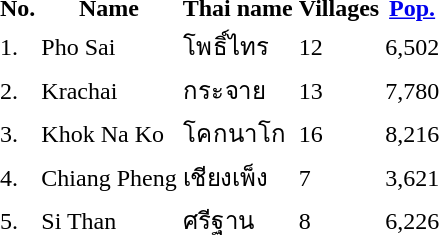<table>
<tr valign=top>
<td><br><table>
<tr>
<th>No.</th>
<th>Name</th>
<th>Thai name</th>
<th>Villages</th>
<th><a href='#'>Pop.</a></th>
</tr>
<tr>
<td>1.</td>
<td>Pho Sai</td>
<td>โพธิ์ไทร</td>
<td>12</td>
<td>6,502</td>
</tr>
<tr>
<td>2.</td>
<td>Krachai</td>
<td>กระจาย</td>
<td>13</td>
<td>7,780</td>
</tr>
<tr>
<td>3.</td>
<td>Khok Na Ko</td>
<td>โคกนาโก</td>
<td>16</td>
<td>8,216</td>
</tr>
<tr>
<td>4.</td>
<td>Chiang Pheng</td>
<td>เชียงเพ็ง</td>
<td>7</td>
<td>3,621</td>
</tr>
<tr>
<td>5.</td>
<td>Si Than</td>
<td>ศรีฐาน</td>
<td>8</td>
<td>6,226</td>
</tr>
</table>
</td>
</tr>
</table>
